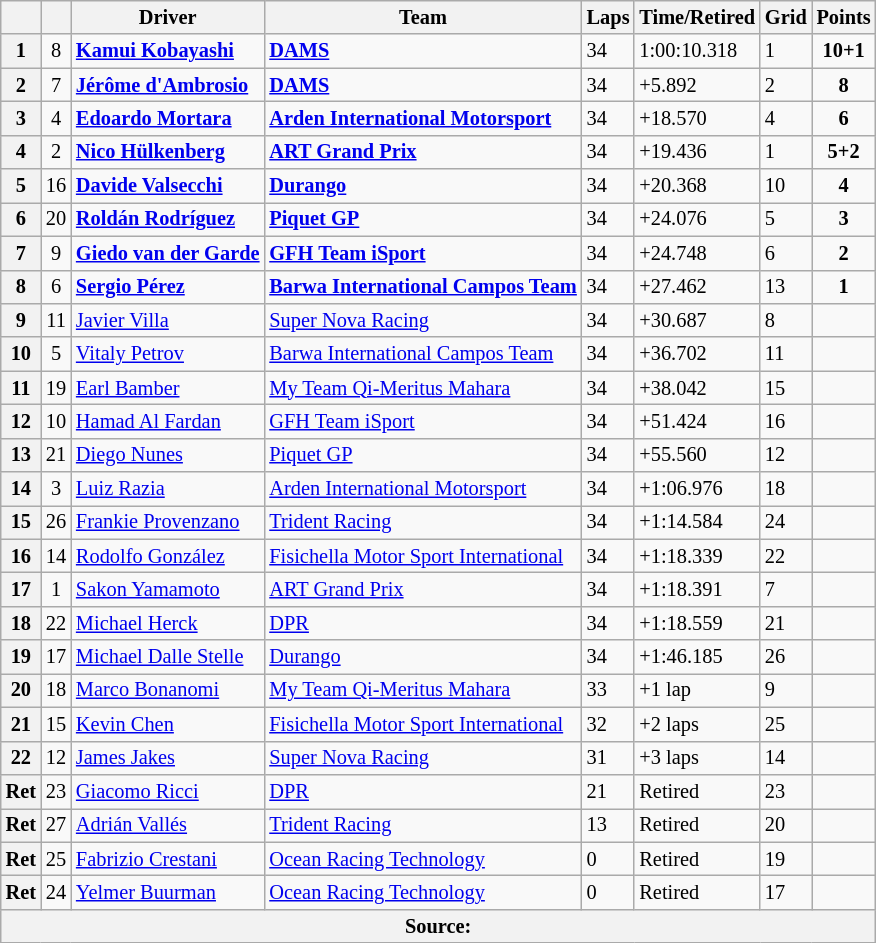<table class="wikitable" style="font-size: 85%">
<tr>
<th></th>
<th></th>
<th>Driver</th>
<th>Team</th>
<th>Laps</th>
<th>Time/Retired</th>
<th>Grid</th>
<th>Points</th>
</tr>
<tr>
<th>1</th>
<td align="center">8</td>
<td> <strong><a href='#'>Kamui Kobayashi</a></strong></td>
<td><strong><a href='#'>DAMS</a></strong></td>
<td>34</td>
<td>1:00:10.318</td>
<td>1</td>
<td align="center"><strong>10+1</strong></td>
</tr>
<tr>
<th>2</th>
<td align="center">7</td>
<td> <strong><a href='#'>Jérôme d'Ambrosio</a></strong></td>
<td><strong><a href='#'>DAMS</a></strong></td>
<td>34</td>
<td>+5.892</td>
<td>2</td>
<td align="center"><strong>8</strong></td>
</tr>
<tr>
<th>3</th>
<td align="center">4</td>
<td> <strong><a href='#'>Edoardo Mortara</a></strong></td>
<td><strong><a href='#'>Arden International Motorsport</a></strong></td>
<td>34</td>
<td>+18.570</td>
<td>4</td>
<td align="center"><strong>6</strong></td>
</tr>
<tr>
<th>4</th>
<td align="center">2</td>
<td> <strong><a href='#'>Nico Hülkenberg</a></strong></td>
<td><strong><a href='#'>ART Grand Prix</a></strong></td>
<td>34</td>
<td>+19.436</td>
<td>1</td>
<td align="center"><strong>5+2</strong></td>
</tr>
<tr>
<th>5</th>
<td align="center">16</td>
<td> <strong><a href='#'>Davide Valsecchi</a></strong></td>
<td><strong><a href='#'>Durango</a></strong></td>
<td>34</td>
<td>+20.368</td>
<td>10</td>
<td align="center"><strong>4</strong></td>
</tr>
<tr>
<th>6</th>
<td align="center">20</td>
<td> <strong><a href='#'>Roldán Rodríguez</a></strong></td>
<td><strong><a href='#'>Piquet GP</a></strong></td>
<td>34</td>
<td>+24.076</td>
<td>5</td>
<td align="center"><strong>3</strong></td>
</tr>
<tr>
<th>7</th>
<td align="center">9</td>
<td> <strong><a href='#'>Giedo van der Garde</a></strong></td>
<td><strong><a href='#'>GFH Team iSport</a></strong></td>
<td>34</td>
<td>+24.748</td>
<td>6</td>
<td align="center"><strong>2</strong></td>
</tr>
<tr>
<th>8</th>
<td align="center">6</td>
<td> <strong><a href='#'>Sergio Pérez</a></strong></td>
<td><strong><a href='#'>Barwa International Campos Team</a></strong></td>
<td>34</td>
<td>+27.462</td>
<td>13</td>
<td align="center"><strong>1</strong></td>
</tr>
<tr>
<th>9</th>
<td align="center">11</td>
<td> <a href='#'>Javier Villa</a></td>
<td><a href='#'>Super Nova Racing</a></td>
<td>34</td>
<td>+30.687</td>
<td>8</td>
<td></td>
</tr>
<tr>
<th>10</th>
<td align="center">5</td>
<td> <a href='#'>Vitaly Petrov</a></td>
<td><a href='#'>Barwa International Campos Team</a></td>
<td>34</td>
<td>+36.702</td>
<td>11</td>
<td></td>
</tr>
<tr>
<th>11</th>
<td align="center">19</td>
<td> <a href='#'>Earl Bamber</a></td>
<td><a href='#'>My Team Qi-Meritus Mahara</a></td>
<td>34</td>
<td>+38.042</td>
<td>15</td>
<td></td>
</tr>
<tr>
<th>12</th>
<td align="center">10</td>
<td> <a href='#'>Hamad Al Fardan</a></td>
<td><a href='#'>GFH Team iSport</a></td>
<td>34</td>
<td>+51.424</td>
<td>16</td>
<td></td>
</tr>
<tr>
<th>13</th>
<td align="center">21</td>
<td> <a href='#'>Diego Nunes</a></td>
<td><a href='#'>Piquet GP</a></td>
<td>34</td>
<td>+55.560</td>
<td>12</td>
<td></td>
</tr>
<tr>
<th>14</th>
<td align="center">3</td>
<td> <a href='#'>Luiz Razia</a></td>
<td><a href='#'>Arden International Motorsport</a></td>
<td>34</td>
<td>+1:06.976</td>
<td>18</td>
<td></td>
</tr>
<tr>
<th>15</th>
<td align="center">26</td>
<td> <a href='#'>Frankie Provenzano</a></td>
<td><a href='#'>Trident Racing</a></td>
<td>34</td>
<td>+1:14.584</td>
<td>24</td>
<td></td>
</tr>
<tr>
<th>16</th>
<td align="center">14</td>
<td> <a href='#'>Rodolfo González</a></td>
<td><a href='#'>Fisichella Motor Sport International</a></td>
<td>34</td>
<td>+1:18.339</td>
<td>22</td>
<td></td>
</tr>
<tr>
<th>17</th>
<td align="center">1</td>
<td> <a href='#'>Sakon Yamamoto</a></td>
<td><a href='#'>ART Grand Prix</a></td>
<td>34</td>
<td>+1:18.391</td>
<td>7</td>
<td></td>
</tr>
<tr>
<th>18</th>
<td align="center">22</td>
<td> <a href='#'>Michael Herck</a></td>
<td><a href='#'>DPR</a></td>
<td>34</td>
<td>+1:18.559</td>
<td>21</td>
<td></td>
</tr>
<tr>
<th>19</th>
<td align="center">17</td>
<td> <a href='#'>Michael Dalle Stelle</a></td>
<td><a href='#'>Durango</a></td>
<td>34</td>
<td>+1:46.185</td>
<td>26</td>
<td></td>
</tr>
<tr>
<th>20</th>
<td align="center">18</td>
<td> <a href='#'>Marco Bonanomi</a></td>
<td><a href='#'>My Team Qi-Meritus Mahara</a></td>
<td>33</td>
<td>+1 lap</td>
<td>9</td>
<td></td>
</tr>
<tr>
<th>21</th>
<td align="center">15</td>
<td> <a href='#'>Kevin Chen</a></td>
<td><a href='#'>Fisichella Motor Sport International</a></td>
<td>32</td>
<td>+2 laps</td>
<td>25</td>
<td></td>
</tr>
<tr>
<th>22</th>
<td align="center">12</td>
<td> <a href='#'>James Jakes</a></td>
<td><a href='#'>Super Nova Racing</a></td>
<td>31</td>
<td>+3 laps</td>
<td>14</td>
<td></td>
</tr>
<tr>
<th>Ret</th>
<td align="center">23</td>
<td> <a href='#'>Giacomo Ricci</a></td>
<td><a href='#'>DPR</a></td>
<td>21</td>
<td>Retired</td>
<td>23</td>
<td></td>
</tr>
<tr>
<th>Ret</th>
<td align="center">27</td>
<td> <a href='#'>Adrián Vallés</a></td>
<td><a href='#'>Trident Racing</a></td>
<td>13</td>
<td>Retired</td>
<td>20</td>
<td></td>
</tr>
<tr>
<th>Ret</th>
<td align="center">25</td>
<td> <a href='#'>Fabrizio Crestani</a></td>
<td><a href='#'>Ocean Racing Technology</a></td>
<td>0</td>
<td>Retired</td>
<td>19</td>
<td></td>
</tr>
<tr>
<th>Ret</th>
<td align="center">24</td>
<td> <a href='#'>Yelmer Buurman</a></td>
<td><a href='#'>Ocean Racing Technology</a></td>
<td>0</td>
<td>Retired</td>
<td>17</td>
<td></td>
</tr>
<tr>
<th colspan="8">Source:</th>
</tr>
</table>
